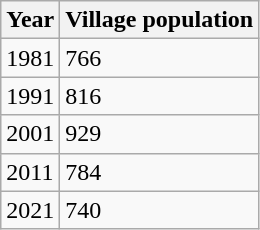<table class="wikitable">
<tr>
<th>Year</th>
<th>Village population</th>
</tr>
<tr>
<td>1981</td>
<td>766</td>
</tr>
<tr>
<td>1991</td>
<td>816</td>
</tr>
<tr>
<td>2001</td>
<td>929</td>
</tr>
<tr>
<td>2011</td>
<td>784</td>
</tr>
<tr>
<td>2021</td>
<td>740</td>
</tr>
</table>
